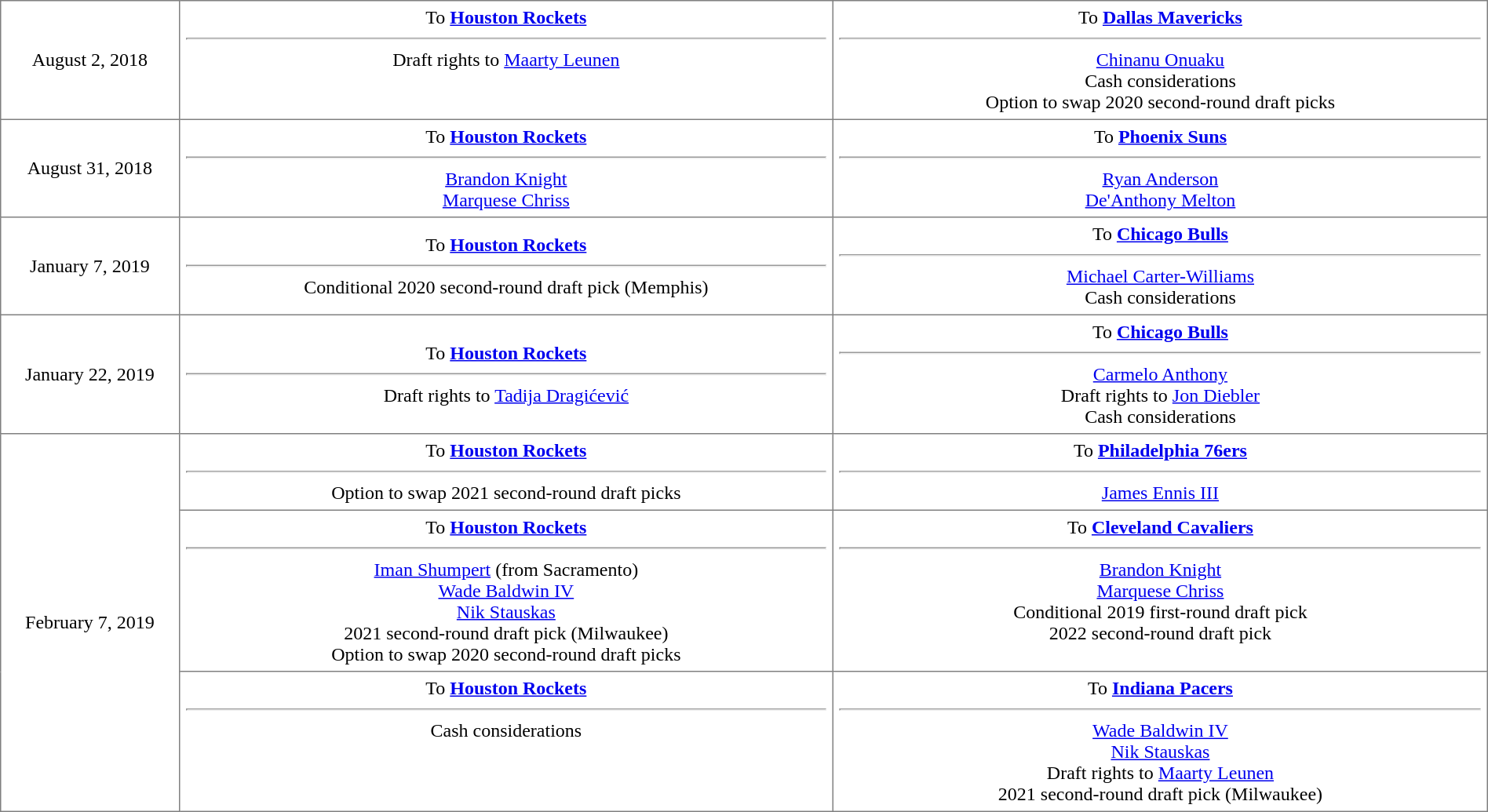<table border="1" style="border-collapse:collapse; text-align:center; width:100%;"  cellpadding="5">
<tr>
<td style="width:12%">August 2, 2018</td>
<td style="width:44%; vertical-align:top;">To <strong><a href='#'>Houston Rockets</a></strong><hr>Draft rights to <a href='#'>Maarty Leunen</a></td>
<td style="width:44%; vertical-align:top;">To <strong><a href='#'>Dallas Mavericks</a></strong><hr><a href='#'>Chinanu Onuaku</a><br>Cash considerations<br>Option to swap 2020 second-round draft picks</td>
</tr>
<tr>
<td style="width:12%">August 31, 2018</td>
<td style="width:44%; vertical-align:top:">To <strong><a href='#'>Houston Rockets</a></strong><hr><a href='#'>Brandon Knight</a><br><a href='#'>Marquese Chriss</a></td>
<td style="width:44%; vertical-align:top:">To <strong><a href='#'>Phoenix Suns</a></strong><hr><a href='#'>Ryan Anderson</a><br><a href='#'>De'Anthony Melton</a></td>
</tr>
<tr>
<td style="width:12%">January 7, 2019</td>
<td style="width:44%; vertical-align:top:">To <strong><a href='#'>Houston Rockets</a></strong><hr>Conditional 2020 second-round draft pick (Memphis)</td>
<td style="width:44%; vertical-align:top:">To <strong><a href='#'>Chicago Bulls</a></strong><hr><a href='#'>Michael Carter-Williams</a><br>Cash considerations</td>
</tr>
<tr>
<td style="width:12%">January 22, 2019</td>
<td style="width:44%; vertical-align:top:">To <strong><a href='#'>Houston Rockets</a></strong><hr>Draft rights to <a href='#'>Tadija Dragićević</a></td>
<td style="width:44%; vertical-align:top:">To <strong><a href='#'>Chicago Bulls</a></strong><hr><a href='#'>Carmelo Anthony</a><br>Draft rights to <a href='#'>Jon Diebler</a><br>Cash considerations</td>
</tr>
<tr>
<td style="width:12%" rowspan="3">February 7, 2019</td>
<td style="width:44%; vertical-align:top:">To <strong><a href='#'>Houston Rockets</a></strong><hr>Option to swap 2021 second-round draft picks</td>
<td style="width:44%; vertical-align:top:">To <strong><a href='#'>Philadelphia 76ers</a></strong><hr><a href='#'>James Ennis III</a></td>
</tr>
<tr>
<td style="width:44%" valign="top">To <strong><a href='#'>Houston Rockets</a></strong><hr><a href='#'>Iman Shumpert</a> (from Sacramento)<br><a href='#'>Wade Baldwin IV</a><br><a href='#'>Nik Stauskas</a><br>2021 second-round draft pick (Milwaukee)<br>Option to swap 2020 second-round draft picks</td>
<td style="width:44%" valign="top">To <strong><a href='#'>Cleveland Cavaliers</a></strong><hr><a href='#'>Brandon Knight</a><br><a href='#'>Marquese Chriss</a><br>Conditional 2019 first-round draft pick<br>2022 second-round draft pick</td>
</tr>
<tr>
<td style="width:44%" valign="top">To <strong><a href='#'>Houston Rockets</a></strong><hr>Cash considerations</td>
<td style="width:44%" valign="top">To <strong><a href='#'>Indiana Pacers</a></strong><hr><a href='#'>Wade Baldwin IV</a><br><a href='#'>Nik Stauskas</a><br>Draft rights to <a href='#'>Maarty Leunen</a><br>2021 second-round draft pick (Milwaukee)</td>
</tr>
</table>
